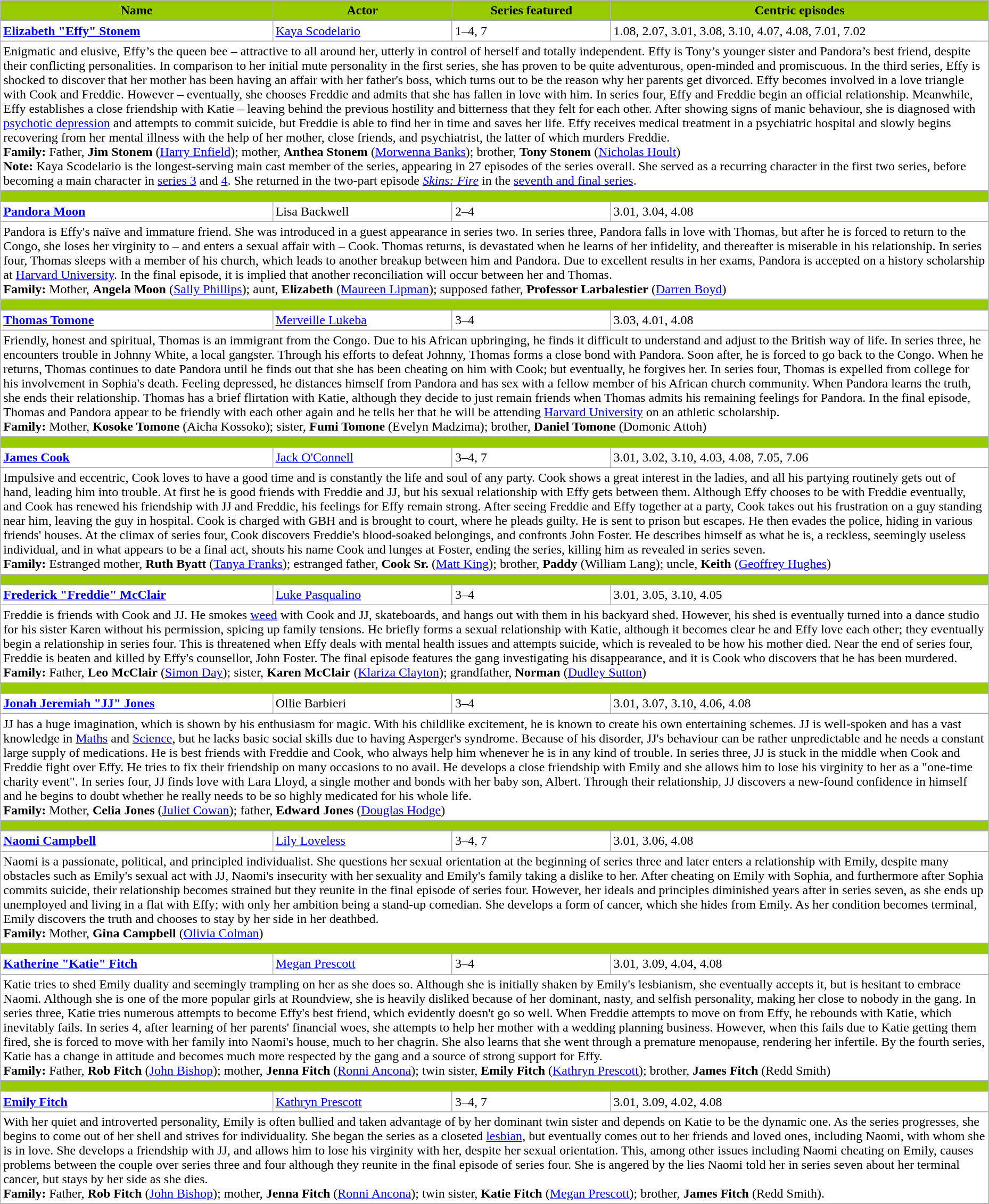<table class="wikitable" border="1" style="width:98%; margin:auto; background:white;">
<tr style="color:black">
<th style="background:#9C0;">Name</th>
<th style="background:#9C0;">Actor</th>
<th style="background:#9C0;">Series featured</th>
<th style="background:#9C0;">Centric episodes</th>
</tr>
<tr>
<td><strong><a href='#'>Elizabeth "Effy" Stonem</a></strong></td>
<td><a href='#'>Kaya Scodelario</a></td>
<td>1–4, 7</td>
<td>1.08, 2.07, 3.01, 3.08, 3.10, 4.07, 4.08, 7.01, 7.02</td>
</tr>
<tr>
<td colspan="4" height="6">Enigmatic and elusive, Effy’s the queen bee – attractive to all around her, utterly in control of herself and totally independent. Effy is Tony’s younger sister and Pandora’s best friend, despite their conflicting personalities. In comparison to her initial mute personality in the first series, she has proven to be quite adventurous, open-minded and promiscuous. In the third series, Effy is shocked to discover that her mother has been having an affair with her father's boss, which turns out to be the reason why her parents get divorced. Effy becomes involved in a love triangle with Cook and Freddie. However – eventually, she chooses Freddie and admits that she has fallen in love with him. In series four, Effy and Freddie begin an official relationship. Meanwhile, Effy establishes a close friendship with Katie – leaving behind the previous hostility and bitterness that they felt for each other. After showing signs of manic behaviour, she is diagnosed with <a href='#'>psychotic depression</a> and attempts to commit suicide, but Freddie is able to find her in time and saves her life. Effy receives medical treatment in a psychiatric hospital and slowly begins recovering from her mental illness with the help of her mother, close friends, and psychiatrist, the latter of which murders Freddie.<br><strong>Family:</strong> Father, <strong>Jim Stonem</strong> (<a href='#'>Harry Enfield</a>); mother, <strong>Anthea Stonem</strong> (<a href='#'>Morwenna Banks</a>); brother, <strong>Tony Stonem</strong> (<a href='#'>Nicholas Hoult</a>)<br><strong>Note:</strong> Kaya Scodelario is the longest-serving main cast member of the series, appearing in 27 episodes of the series overall. She served as a recurring character in the first two series, before becoming a main character in <a href='#'>series 3</a> and <a href='#'>4</a>. She returned in the two-part episode <em><a href='#'>Skins: Fire</a></em> in the <a href='#'>seventh and final series</a>.</td>
</tr>
<tr>
<td colspan="4" height="6" bgcolor="#99CC00"></td>
</tr>
<tr>
<td><strong><a href='#'>Pandora Moon</a></strong></td>
<td>Lisa Backwell</td>
<td>2–4</td>
<td>3.01, 3.04, 4.08</td>
</tr>
<tr>
<td colspan="4" height="6">Pandora is Effy's naïve and immature friend. She was introduced in a guest appearance in series two. In series three, Pandora falls in love with Thomas, but after he is forced to return to the Congo, she loses her virginity to – and enters a sexual affair with – Cook. Thomas returns, is devastated when he learns of her infidelity, and thereafter is miserable in his relationship. In series four, Thomas sleeps with a member of his church, which leads to another breakup between him and Pandora. Due to excellent results in her exams, Pandora is accepted on a history scholarship at <a href='#'>Harvard University</a>. In the final episode, it is implied that another reconciliation will occur between her and Thomas.<br><strong>Family:</strong> Mother, <strong>Angela Moon</strong> (<a href='#'>Sally Phillips</a>); aunt, <strong>Elizabeth</strong> (<a href='#'>Maureen Lipman</a>); supposed father, <strong>Professor Larbalestier</strong> (<a href='#'>Darren Boyd</a>)</td>
</tr>
<tr>
<td colspan="4" height="6" bgcolor="#99CC00"></td>
</tr>
<tr>
<td><strong><a href='#'>Thomas Tomone</a></strong></td>
<td><a href='#'>Merveille Lukeba</a></td>
<td>3–4</td>
<td>3.03, 4.01, 4.08</td>
</tr>
<tr>
<td colspan="4" height="6">Friendly, honest and spiritual, Thomas is an immigrant from the Congo. Due to his African upbringing, he finds it difficult to understand and adjust to the British way of life. In series three, he encounters trouble in Johnny White, a local gangster. Through his efforts to defeat Johnny, Thomas forms a close bond with Pandora. Soon after, he is forced to go back to the Congo. When he returns, Thomas continues to date Pandora until he finds out that she has been cheating on him with Cook; but eventually, he forgives her. In series four, Thomas is expelled from college for his involvement in Sophia's death. Feeling depressed, he distances himself from Pandora and has sex with a fellow member of his African church community. When Pandora learns the truth, she ends their relationship. Thomas has a brief flirtation with Katie, although they decide to just remain friends when Thomas admits his remaining feelings for Pandora. In the final episode, Thomas and Pandora appear to be friendly with each other again and he tells her that he will be attending <a href='#'>Harvard University</a> on an athletic scholarship.<br><strong>Family:</strong> Mother, <strong>Kosoke Tomone</strong> (Aicha Kossoko); sister, <strong>Fumi Tomone</strong> (Evelyn Madzima); brother, <strong>Daniel Tomone</strong> (Domonic Attoh)</td>
</tr>
<tr>
<td colspan="4" height="6" bgcolor="#99CC00"></td>
</tr>
<tr>
<td><strong><a href='#'>James Cook</a></strong></td>
<td><a href='#'>Jack O'Connell</a></td>
<td>3–4, 7</td>
<td>3.01, 3.02, 3.10, 4.03, 4.08, 7.05, 7.06</td>
</tr>
<tr>
<td colspan="4" height="6">Impulsive and eccentric, Cook loves to have a good time and is constantly the life and soul of any party. Cook shows a great interest in the ladies, and all his partying routinely gets out of hand, leading him into trouble. At first he is good friends with Freddie and JJ, but his sexual relationship with Effy gets between them. Although Effy chooses to be with Freddie eventually, and Cook has renewed his friendship with JJ and Freddie, his feelings for Effy remain strong. After seeing Freddie and Effy together at a party, Cook takes out his frustration on a guy standing near him, leaving the guy in hospital. Cook is charged with GBH and is brought to court, where he pleads guilty. He is sent to prison but escapes. He then evades the police, hiding in various friends' houses. At the climax of series four, Cook discovers Freddie's blood-soaked belongings, and confronts John Foster. He describes himself as what he is, a reckless, seemingly useless individual, and in what appears to be a final act, shouts his name Cook and lunges at Foster, ending the series, killing him as revealed in series seven.<br><strong>Family:</strong> Estranged mother, <strong>Ruth Byatt</strong> (<a href='#'>Tanya Franks</a>); estranged father, <strong>Cook Sr.</strong> (<a href='#'>Matt King</a>); brother, <strong>Paddy</strong> (William Lang); uncle, <strong>Keith</strong> (<a href='#'>Geoffrey Hughes</a>)</td>
</tr>
<tr>
<td colspan="4" height="6" bgcolor="#99CC00"></td>
</tr>
<tr>
<td><strong><a href='#'>Frederick "Freddie" McClair</a></strong></td>
<td><a href='#'>Luke Pasqualino</a></td>
<td>3–4</td>
<td>3.01, 3.05, 3.10, 4.05</td>
</tr>
<tr>
<td colspan="4" height="6">Freddie is friends with Cook and JJ. He smokes <a href='#'>weed</a> with Cook and JJ, skateboards, and hangs out with them in his backyard shed. However, his shed is eventually turned into a dance studio for his sister Karen without his permission, spicing up family tensions. He briefly forms a sexual relationship with Katie, although it becomes clear he and Effy love each other; they eventually begin a relationship in series four. This is threatened when Effy deals with mental health issues and attempts suicide, which is revealed to be how his mother died. Near the end of series four, Freddie is beaten and killed by Effy's counsellor, John Foster. The final episode features the gang investigating his disappearance, and it is Cook who discovers that he has been murdered.<br><strong>Family:</strong> Father, <strong>Leo McClair</strong> (<a href='#'>Simon Day</a>); sister, <strong>Karen McClair</strong> (<a href='#'>Klariza Clayton</a>); grandfather, <strong>Norman</strong> (<a href='#'>Dudley Sutton</a>)</td>
</tr>
<tr>
<td colspan="4" height="6" bgcolor="#99CC00"></td>
</tr>
<tr>
<td><strong><a href='#'>Jonah Jeremiah "JJ" Jones</a></strong></td>
<td>Ollie Barbieri</td>
<td>3–4</td>
<td>3.01, 3.07, 3.10, 4.06, 4.08</td>
</tr>
<tr>
<td colspan="4" height="6">JJ has a huge imagination, which is shown by his enthusiasm for magic. With his childlike excitement, he is known to create his own entertaining schemes. JJ is well-spoken and has a vast knowledge in <a href='#'>Maths</a> and <a href='#'>Science</a>, but he lacks basic social skills due to having Asperger's syndrome. Because of his disorder, JJ's behaviour can be rather unpredictable and he needs a constant large supply of medications. He is best friends with Freddie and Cook, who always help him whenever he is in any kind of trouble. In series three, JJ is stuck in the middle when Cook and Freddie fight over Effy. He tries to fix their friendship on many occasions to no avail. He develops a close friendship with Emily and she allows him to lose his virginity to her as a "one-time charity event". In series four, JJ finds love with Lara Lloyd, a single mother and bonds with her baby son, Albert. Through their relationship, JJ discovers a new-found confidence in himself and he begins to doubt whether he really needs to be so highly medicated for his whole life.<br><strong>Family:</strong> Mother, <strong>Celia Jones</strong> (<a href='#'>Juliet Cowan</a>); father, <strong>Edward Jones</strong> (<a href='#'>Douglas Hodge</a>)</td>
</tr>
<tr>
<td colspan="4" height="6" bgcolor="#99CC00"></td>
</tr>
<tr>
<td><strong><a href='#'>Naomi Campbell</a></strong></td>
<td><a href='#'>Lily Loveless</a></td>
<td>3–4, 7</td>
<td>3.01, 3.06, 4.08</td>
</tr>
<tr>
<td colspan="4" height="6">Naomi is a passionate, political, and principled individualist. She questions her sexual orientation at the beginning of series three and later enters a relationship with Emily, despite many obstacles such as Emily's sexual act with JJ, Naomi's insecurity with her sexuality and Emily's family taking a dislike to her. After cheating on Emily with Sophia, and furthermore after Sophia commits suicide, their relationship becomes strained but they reunite in the final episode of series four. However, her ideals and principles diminished years after in series seven, as she ends up unemployed and living in a flat with Effy; with only her ambition being a stand-up comedian. She develops a form of cancer, which she hides from Emily. As her condition becomes terminal, Emily discovers the truth and chooses to stay by her side in her deathbed.<br><strong>Family:</strong> Mother, <strong>Gina Campbell</strong> (<a href='#'>Olivia Colman</a>)</td>
</tr>
<tr>
</tr>
<tr>
<td colspan="4" height="6" bgcolor="#99CC00"></td>
</tr>
<tr>
<td><strong><a href='#'>Katherine "Katie" Fitch</a></strong></td>
<td><a href='#'>Megan Prescott</a></td>
<td>3–4</td>
<td>3.01, 3.09, 4.04, 4.08</td>
</tr>
<tr>
<td colspan="4" height="6">Katie tries to shed Emily duality and seemingly trampling on her as she does so. Although she is initially shaken by Emily's lesbianism, she eventually accepts it, but is hesitant to embrace Naomi. Although she is one of the more popular girls at Roundview, she is heavily disliked because of her dominant, nasty, and selfish personality, making her close to nobody in the gang. In series three, Katie tries numerous attempts to become Effy's best friend, which evidently doesn't go so well. When Freddie attempts to move on from Effy, he rebounds with Katie, which inevitably fails. In series 4, after learning of her parents' financial woes, she attempts to help her mother with a wedding planning business. However, when this fails due to Katie getting them fired, she is forced to move with her family into Naomi's house, much to her chagrin. She also learns that she went through a premature menopause, rendering her infertile. By the fourth series, Katie has a change in attitude and becomes much more respected by the gang and a source of strong support for Effy.<br><strong>Family:</strong> Father, <strong>Rob Fitch</strong> (<a href='#'>John Bishop</a>); mother, <strong>Jenna Fitch</strong> (<a href='#'>Ronni Ancona</a>); twin sister, <strong>Emily Fitch</strong> (<a href='#'>Kathryn Prescott</a>); brother, <strong>James Fitch</strong> (Redd Smith)</td>
</tr>
<tr>
</tr>
<tr>
<td colspan="4" height="6" bgcolor="#99CC00"></td>
</tr>
<tr>
<td><strong><a href='#'>Emily Fitch</a></strong></td>
<td><a href='#'>Kathryn Prescott</a></td>
<td>3–4, 7</td>
<td>3.01, 3.09, 4.02, 4.08</td>
</tr>
<tr>
<td colspan="4" height="6">With her quiet and introverted personality, Emily is often bullied and taken advantage of by her dominant twin sister and depends on Katie to be the dynamic one. As the series progresses, she begins to come out of her shell and strives for individuality. She began the series as a closeted <a href='#'>lesbian</a>, but eventually comes out to her friends and loved ones, including Naomi, with whom she is in love. She develops a friendship with JJ, and allows him to lose his virginity with her, despite her sexual orientation. This, among other issues including Naomi cheating on Emily, causes problems between the couple over series three and four although they reunite in the final episode of series four. She is angered by the lies Naomi told her in series seven about her terminal cancer, but stays by her side as she dies.<br><strong>Family:</strong> Father, <strong>Rob Fitch</strong> (<a href='#'>John Bishop</a>); mother, <strong>Jenna Fitch</strong> (<a href='#'>Ronni Ancona</a>); twin sister, <strong>Katie Fitch</strong> (<a href='#'>Megan Prescott</a>); brother, <strong>James Fitch</strong> (Redd Smith).</td>
</tr>
<tr>
</tr>
</table>
